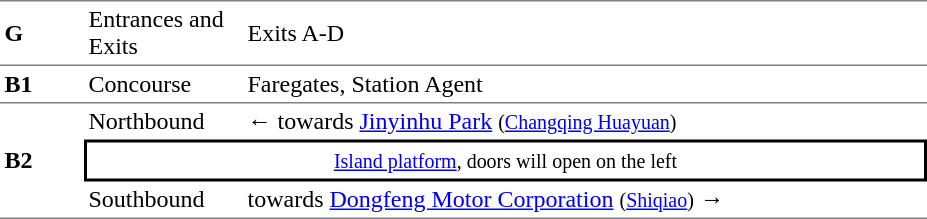<table table border=0 cellspacing=0 cellpadding=3>
<tr>
<td style="border-top:solid 1px gray;border-bottom:solid 1px gray;" width=50><strong>G</strong></td>
<td style="border-top:solid 1px gray;border-bottom:solid 1px gray;" width=100>Entrances and Exits</td>
<td style="border-top:solid 1px gray;border-bottom:solid 1px gray;" width=450>Exits A-D</td>
</tr>
<tr>
<td style="border-top:solid 0px gray;border-bottom:solid 1px gray;" width=50><strong>B1</strong></td>
<td style="border-top:solid 0px gray;border-bottom:solid 1px gray;" width=100>Concourse</td>
<td style="border-top:solid 0px gray;border-bottom:solid 1px gray;" width=450>Faregates, Station Agent</td>
</tr>
<tr>
<td style="border-bottom:solid 1px gray;" rowspan=3><strong>B2</strong></td>
<td>Northbound</td>
<td>←  towards <a href='#'>Jinyinhu Park</a> <small>(<a href='#'>Changqing Huayuan</a>)</small></td>
</tr>
<tr>
<td style="border-right:solid 2px black;border-left:solid 2px black;border-top:solid 2px black;border-bottom:solid 2px black;text-align:center;" colspan=2><small><a href='#'>Island platform</a>, doors will open on the left</small></td>
</tr>
<tr>
<td style="border-bottom:solid 1px gray;">Southbound</td>
<td style="border-bottom:solid 1px gray;"> towards <a href='#'>Dongfeng Motor Corporation</a> <small>(<a href='#'>Shiqiao</a>)</small> →</td>
</tr>
</table>
